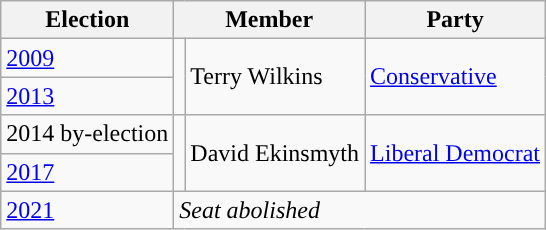<table class="wikitable">
<tr>
<th>Election</th>
<th colspan="2">Member</th>
<th>Party</th>
</tr>
<tr>
<td><a href='#'>2009</a></td>
<td rowspan="2" style="background-color: "></td>
<td rowspan="2">Terry Wilkins</td>
<td rowspan="2"><a href='#'>Conservative</a></td>
</tr>
<tr>
<td><a href='#'>2013</a></td>
</tr>
<tr>
<td>2014 by-election</td>
<td rowspan="2" style="background-color: "></td>
<td rowspan="2">David Ekinsmyth</td>
<td rowspan="2"><a href='#'>Liberal Democrat</a></td>
</tr>
<tr>
<td><a href='#'>2017</a></td>
</tr>
<tr>
<td><a href='#'>2021</a></td>
<td colspan="3"><em>Seat abolished</em></td>
</tr>
</table>
